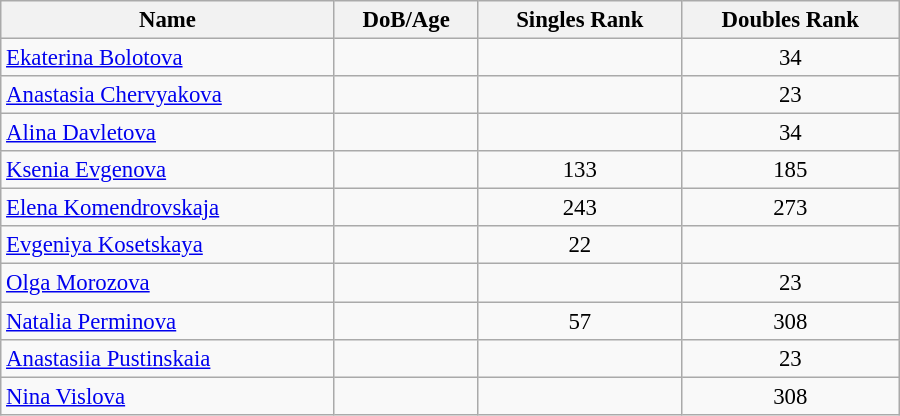<table class="wikitable"  style="width:600px; font-size:95%;">
<tr>
<th align="left">Name</th>
<th align="left">DoB/Age</th>
<th align="left">Singles Rank</th>
<th align="left">Doubles Rank</th>
</tr>
<tr>
<td><a href='#'>Ekaterina Bolotova</a></td>
<td></td>
<td align="center"></td>
<td align="center">34</td>
</tr>
<tr>
<td><a href='#'>Anastasia Chervyakova</a></td>
<td></td>
<td align="center"></td>
<td align="center">23</td>
</tr>
<tr>
<td><a href='#'>Alina Davletova</a></td>
<td></td>
<td align="center"></td>
<td align="center">34</td>
</tr>
<tr>
<td><a href='#'>Ksenia Evgenova</a></td>
<td></td>
<td align="center">133</td>
<td align="center">185</td>
</tr>
<tr>
<td><a href='#'>Elena Komendrovskaja</a></td>
<td></td>
<td align="center">243</td>
<td align="center">273</td>
</tr>
<tr>
<td><a href='#'>Evgeniya Kosetskaya</a></td>
<td></td>
<td align="center">22</td>
<td align="center"></td>
</tr>
<tr>
<td><a href='#'>Olga Morozova</a></td>
<td></td>
<td align="center"></td>
<td align="center">23</td>
</tr>
<tr>
<td><a href='#'>Natalia Perminova</a></td>
<td></td>
<td align="center">57</td>
<td align="center">308</td>
</tr>
<tr>
<td><a href='#'>Anastasiia Pustinskaia</a></td>
<td></td>
<td align="center"></td>
<td align="center">23</td>
</tr>
<tr>
<td><a href='#'>Nina Vislova</a></td>
<td></td>
<td align="center"></td>
<td align="center">308</td>
</tr>
</table>
